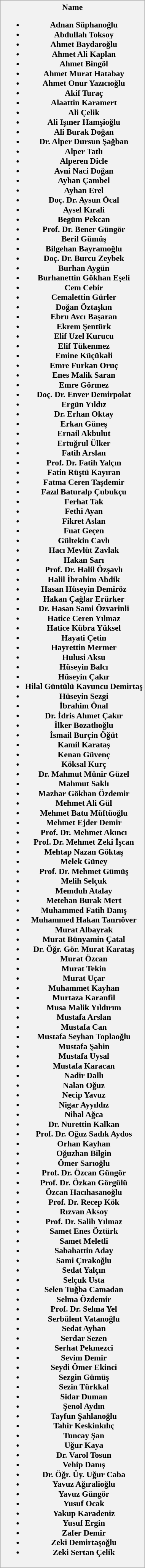<table class="wikitable" style="font-size:90%">
<tr>
<th>Name<br><ul><li>Adnan Süphanoğlu</li><li>Abdullah Toksoy</li><li>Ahmet Baydaroğlu</li><li>Ahmet Ali Kaplan</li><li>Ahmet Bingöl</li><li>Ahmet Murat Hatabay</li><li>Ahmet Onur Yazıcıoğlu</li><li>Akif Turaç</li><li>Alaattin Karamert</li><li>Ali Çelik</li><li>Ali Işıner Hamşioğlu</li><li>Ali Burak Doğan</li><li>Dr. Alper Dursun Şağban</li><li>Alper Tatlı</li><li>Alperen Dicle</li><li>Avni Naci Doğan</li><li>Ayhan Çambel</li><li>Ayhan Erel</li><li>Doç. Dr. Aysun Öcal</li><li>Aysel Kırali</li><li>Begüm Pekcan</li><li>Prof. Dr. Bener Güngör</li><li>Beril Gümüş</li><li>Bilgehan Bayramoğlu</li><li>Doç. Dr. Burcu Zeybek</li><li>Burhan Aygün</li><li>Burhanettin Gökhan Eşeli</li><li>Cem Cebir</li><li>Cemalettin Gürler</li><li>Doğan Öztaşkın</li><li>Ebru Avcı Başaran</li><li>Ekrem Şentürk</li><li>Elif Uzel Kurucu</li><li>Elif Tükenmez</li><li>Emine Küçükali</li><li>Emre Furkan Oruç</li><li>Enes Malik Saran</li><li>Emre Görmez</li><li>Doç. Dr. Enver Demirpolat</li><li>Ergün Yıldız</li><li>Dr. Erhan Oktay</li><li>Erkan Güneş</li><li>Ernail Akbulut</li><li>Ertuğrul Ülker</li><li>Fatih Arslan</li><li>Prof. Dr. Fatih Yalçın</li><li>Fatin Rüştü Kayıran</li><li>Fatma Ceren Taşdemir</li><li>Fazıl Baturalp Çubukçu</li><li>Ferhat Tak</li><li>Fethi Ayan</li><li>Fikret Aslan</li><li>Fuat Geçen</li><li>Gültekin Cavlı</li><li>Hacı Mevlüt Zavlak</li><li>Hakan Sarı</li><li>Prof. Dr. Halil Özşavlı</li><li>Halil İbrahim Abdik</li><li>Hasan Hüseyin Demiröz</li><li>Hakan Çağlar Erürker</li><li>Dr. Hasan Sami Özvarinli</li><li>Hatice Ceren Yılmaz</li><li>Hatice Kübra Yüksel</li><li>Hayati Çetin</li><li>Hayrettin Mermer</li><li>Hulusi Aksu</li><li>Hüseyin Balcı</li><li>Hüseyin Çakır</li><li>Hilal Güntülü Kavuncu Demirtaş</li><li>Hüseyin Sezgi</li><li>İbrahim Önal</li><li>Dr. İdris Ahmet Çakır</li><li>İlker Bozatlıoğlu</li><li>İsmail Burçin Öğüt</li><li>Kamil Karataş</li><li>Kenan Güvenç</li><li>Köksal Kurç</li><li>Dr. Mahmut Münir Güzel</li><li>Mahmut Saklı</li><li>Mazhar Gökhan Özdemir</li><li>Mehmet Ali Gül</li><li>Mehmet Batu Müftüoğlu</li><li>Mehmet Ejder Demir</li><li>Prof. Dr. Mehmet Akıncı</li><li>Prof. Dr. Mehmet Zeki İşcan</li><li>Mehtap Nazan Göktaş</li><li>Melek Güney</li><li>Prof. Dr. Mehmet Gümüş</li><li>Melih Selçuk</li><li>Memduh Atalay</li><li>Metehan Burak Mert</li><li>Muhammed Fatih Danış</li><li>Muhammed Hakan Tanrıöver</li><li>Murat Albayrak</li><li>Murat Bünyamin Çatal</li><li>Dr. Öğr. Gör. Murat Karataş</li><li>Murat Özcan</li><li>Murat Tekin</li><li>Murat Uçar</li><li>Muhammet Kayhan</li><li>Murtaza Karanfil</li><li>Musa Malik Yıldırım</li><li>Mustafa Arslan</li><li>Mustafa Can</li><li>Mustafa Seyhan Toplaoğlu</li><li>Mustafa Şahin</li><li>Mustafa Uysal</li><li>Mustafa Karacan</li><li>Nadir Dallı</li><li>Nalan Oğuz</li><li>Necip Yavuz</li><li>Nigar Ayyıldız</li><li>Nihal Ağca</li><li>Dr. Nurettin Kalkan</li><li>Prof. Dr. Oğuz Sadık Aydos</li><li>Orhan Kayhan</li><li>Oğuzhan Bilgin</li><li>Ömer Sarıoğlu</li><li>Prof. Dr. Özcan Güngör</li><li>Prof. Dr. Özkan Görgülü</li><li>Özcan Hacıhasanoğlu</li><li>Prof. Dr. Recep Kök</li><li>Rızvan Aksoy</li><li>Prof. Dr. Salih Yılmaz</li><li>Samet Enes Öztürk</li><li>Samet Meletli</li><li>Sabahattin Aday</li><li>Sami Çırakoğlu</li><li>Sedat Yalçın</li><li>Selçuk Usta</li><li>Selen Tuğba Camadan</li><li>Selma Özdemir</li><li>Prof. Dr. Selma Yel</li><li>Serbülent Vatanoğlu</li><li>Sedat Ayhan</li><li>Serdar Sezen</li><li>Serhat Pekmezci</li><li>Sevim Demir</li><li>Seydi Ömer Ekinci</li><li>Sezgin Gümüş</li><li>Sezin Türkkal</li><li>Sidar Duman</li><li>Şenol Aydın</li><li>Tayfun Şahlanoğlu</li><li>Tahir Keskinkılıç</li><li>Tuncay Şan</li><li>Uğur Kaya</li><li>Dr. Varol Tosun</li><li>Vehip Danış</li><li>Dr. Öğr. Üy. Uğur Caba</li><li>Yavuz Ağıralioğlu</li><li>Yavuz Güngör</li><li>Yusuf Ocak</li><li>Yakup Karadeniz</li><li>Yusuf Ergin</li><li>Zafer Demir</li><li>Zeki Demirtaşoğlu</li><li>Zeki Sertan Çelik</li></ul></th>
</tr>
</table>
